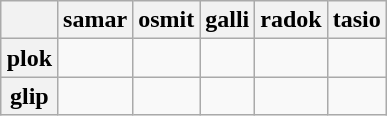<table class=wikitable style="float:right">
<tr>
<th></th>
<th>samar</th>
<th>osmit</th>
<th>galli</th>
<th>radok</th>
<th>tasio</th>
</tr>
<tr>
<th>plok</th>
<td></td>
<td></td>
<td></td>
<td></td>
<td></td>
</tr>
<tr>
<th>glip</th>
<td></td>
<td></td>
<td></td>
<td></td>
<td></td>
</tr>
</table>
